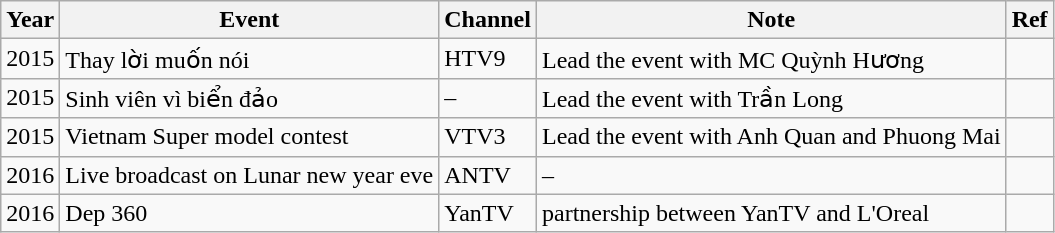<table class="wikitable">
<tr>
<th>Year</th>
<th>Event</th>
<th>Channel</th>
<th>Note</th>
<th>Ref</th>
</tr>
<tr>
<td>2015</td>
<td>Thay lời muốn nói</td>
<td>HTV9</td>
<td>Lead the event with MC Quỳnh Hương</td>
<td></td>
</tr>
<tr>
<td>2015</td>
<td>Sinh viên vì biển đảo</td>
<td>–</td>
<td>Lead the event with Trần Long</td>
<td></td>
</tr>
<tr>
<td>2015</td>
<td>Vietnam Super model contest</td>
<td>VTV3</td>
<td>Lead the event with Anh Quan and Phuong Mai</td>
<td></td>
</tr>
<tr>
<td>2016</td>
<td>Live broadcast on Lunar new year eve</td>
<td>ANTV</td>
<td>–</td>
<td></td>
</tr>
<tr>
<td>2016</td>
<td>Dep 360</td>
<td>YanTV</td>
<td>partnership between YanTV and L'Oreal</td>
<td></td>
</tr>
</table>
